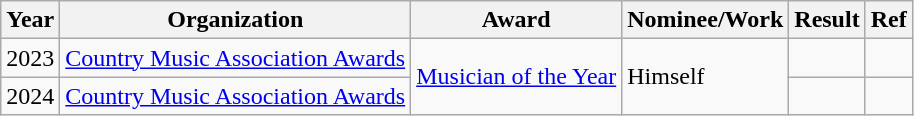<table class="wikitable">
<tr>
<th>Year</th>
<th>Organization</th>
<th>Award</th>
<th>Nominee/Work</th>
<th>Result</th>
<th>Ref</th>
</tr>
<tr>
<td>2023</td>
<td><a href='#'>Country Music Association Awards</a></td>
<td rowspan=2><a href='#'>Musician of the Year</a></td>
<td rowspan=2>Himself</td>
<td></td>
<td></td>
</tr>
<tr>
<td>2024</td>
<td><a href='#'>Country Music Association Awards</a></td>
<td></td>
<td></td>
</tr>
</table>
